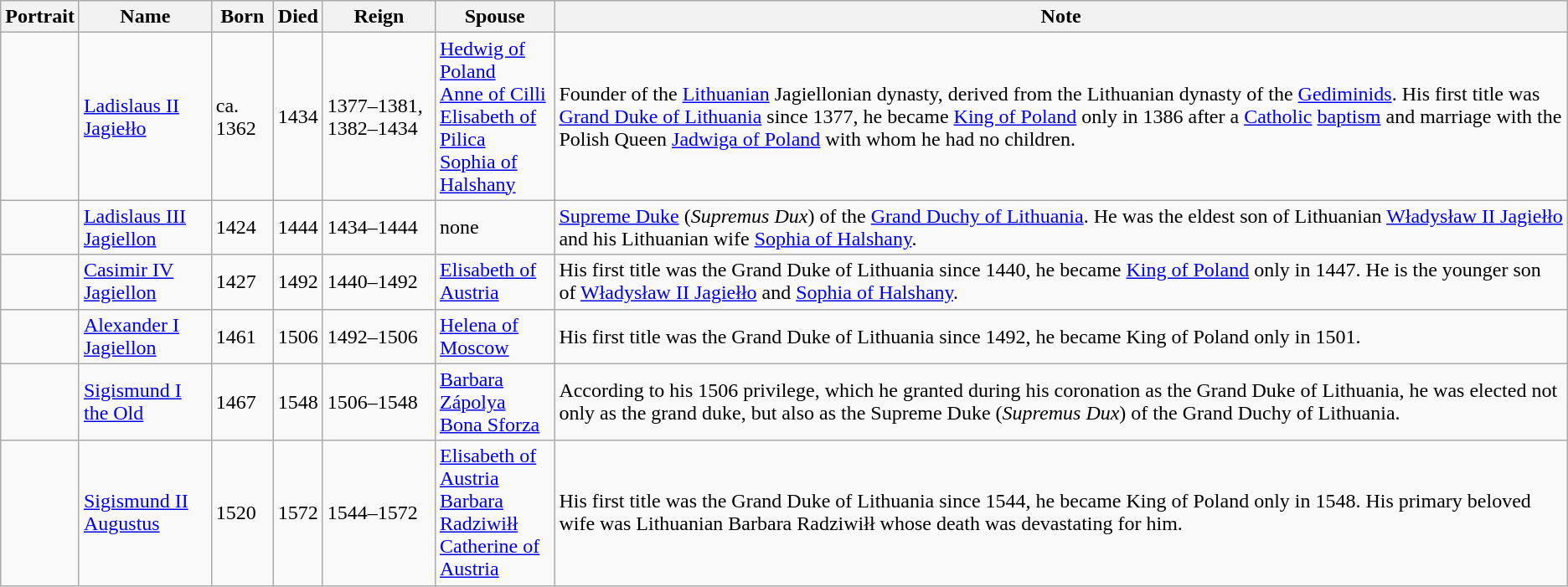<table class="wikitable">
<tr>
<th>Portrait</th>
<th>Name</th>
<th>Born</th>
<th>Died</th>
<th>Reign</th>
<th>Spouse</th>
<th>Note</th>
</tr>
<tr>
<td></td>
<td><a href='#'>Ladislaus II Jagiełło</a></td>
<td>ca. 1362</td>
<td>1434</td>
<td>1377–1381, 1382–1434</td>
<td><a href='#'>Hedwig of Poland</a><br><a href='#'>Anne of Cilli</a><br><a href='#'>Elisabeth of Pilica</a><br><a href='#'>Sophia of Halshany</a></td>
<td>Founder of the <a href='#'>Lithuanian</a> Jagiellonian dynasty, derived from the Lithuanian dynasty of the <a href='#'>Gediminids</a>. His first title was <a href='#'>Grand Duke of Lithuania</a> since 1377, he became <a href='#'>King of Poland</a> only in 1386 after a <a href='#'>Catholic</a> <a href='#'>baptism</a> and marriage with the Polish Queen <a href='#'>Jadwiga of Poland</a> with whom he had no children.</td>
</tr>
<tr>
<td></td>
<td><a href='#'>Ladislaus III Jagiellon</a></td>
<td>1424</td>
<td>1444</td>
<td>1434–1444</td>
<td>none</td>
<td><a href='#'>Supreme Duke</a> (<em>Supremus Dux</em>) of the <a href='#'>Grand Duchy of Lithuania</a>. He was the eldest son of Lithuanian <a href='#'>Władysław II Jagiełło</a> and his Lithuanian wife <a href='#'>Sophia of Halshany</a>.</td>
</tr>
<tr>
<td></td>
<td><a href='#'>Casimir IV Jagiellon</a></td>
<td>1427</td>
<td>1492</td>
<td>1440–1492</td>
<td><a href='#'>Elisabeth of Austria</a></td>
<td>His first title was the Grand Duke of Lithuania since 1440, he became <a href='#'>King of Poland</a> only in 1447. He is the younger son of <a href='#'>Władysław II Jagiełło</a> and <a href='#'>Sophia of Halshany</a>.</td>
</tr>
<tr>
<td></td>
<td><a href='#'>Alexander I Jagiellon</a></td>
<td>1461</td>
<td>1506</td>
<td>1492–1506</td>
<td><a href='#'>Helena of Moscow</a></td>
<td>His first title was the Grand Duke of Lithuania since 1492, he became King of Poland only in 1501.</td>
</tr>
<tr>
<td></td>
<td><a href='#'>Sigismund I the Old</a></td>
<td>1467</td>
<td>1548</td>
<td>1506–1548</td>
<td><a href='#'>Barbara Zápolya</a><br><a href='#'>Bona Sforza</a></td>
<td>According to his 1506 privilege, which he granted during his coronation as the Grand Duke of Lithuania, he was elected not only as the grand duke, but also as the Supreme Duke (<em>Supremus Dux</em>) of the Grand Duchy of Lithuania.</td>
</tr>
<tr>
<td></td>
<td><a href='#'>Sigismund II Augustus</a></td>
<td>1520</td>
<td>1572</td>
<td>1544–1572</td>
<td><a href='#'>Elisabeth of Austria</a><br><a href='#'>Barbara Radziwiłł</a><br><a href='#'>Catherine of Austria</a></td>
<td>His first title was the Grand Duke of Lithuania since 1544, he became King of Poland only in 1548. His primary beloved wife was Lithuanian Barbara Radziwiłł whose death was devastating for him.</td>
</tr>
</table>
